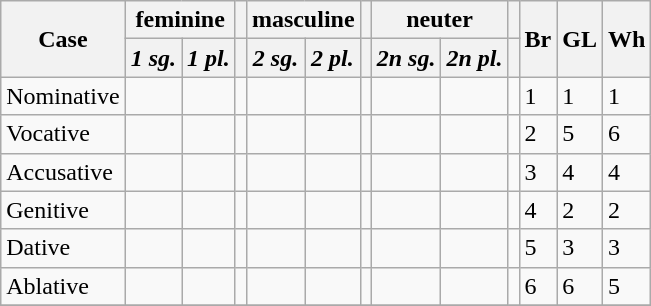<table class="wikitable sortable">
<tr>
<th rowspan="2">Case</th>
<th colspan="2">feminine</th>
<th></th>
<th colspan="2">masculine</th>
<th></th>
<th colspan="2">neuter</th>
<th></th>
<th rowspan="2">Br</th>
<th rowspan="2">GL</th>
<th rowspan="2">Wh</th>
</tr>
<tr>
<th class="unsortable"><em>1 sg.</em></th>
<th class="unsortable"><em>1 pl.</em></th>
<th class="unsortable"></th>
<th class="unsortable"><em>2 sg.</em></th>
<th class="unsortable"><em>2 pl.</em></th>
<th class="unsortable"></th>
<th class="unsortable"><em>2n sg.</em></th>
<th class="unsortable"><em>2n pl.</em></th>
<th class="unsortable"></th>
</tr>
<tr>
<td>Nominative</td>
<td><strong></strong></td>
<td><strong></strong></td>
<td></td>
<td><strong></strong></td>
<td><strong></strong></td>
<td></td>
<td><strong></strong></td>
<td><strong></strong></td>
<td></td>
<td>1</td>
<td>1</td>
<td>1</td>
</tr>
<tr>
<td>Vocative</td>
<td><strong></strong></td>
<td><strong></strong></td>
<td></td>
<td><strong></strong></td>
<td><strong></strong></td>
<td></td>
<td><strong></strong></td>
<td><strong></strong></td>
<td></td>
<td>2</td>
<td>5</td>
<td>6</td>
</tr>
<tr>
<td>Accusative</td>
<td><strong></strong></td>
<td><strong></strong></td>
<td></td>
<td><strong></strong></td>
<td><strong></strong></td>
<td></td>
<td><strong></strong></td>
<td><strong></strong></td>
<td></td>
<td>3</td>
<td>4</td>
<td>4</td>
</tr>
<tr>
<td>Genitive</td>
<td><strong></strong></td>
<td><strong></strong></td>
<td></td>
<td><strong></strong></td>
<td><strong></strong></td>
<td></td>
<td><strong></strong></td>
<td><strong></strong></td>
<td></td>
<td>4</td>
<td>2</td>
<td>2</td>
</tr>
<tr>
<td>Dative</td>
<td><strong></strong></td>
<td><strong></strong></td>
<td></td>
<td><strong></strong></td>
<td><strong></strong></td>
<td></td>
<td><strong></strong></td>
<td><strong></strong></td>
<td></td>
<td>5</td>
<td>3</td>
<td>3</td>
</tr>
<tr>
<td>Ablative</td>
<td><strong></strong></td>
<td><strong></strong></td>
<td></td>
<td><strong></strong></td>
<td><strong></strong></td>
<td></td>
<td><strong></strong></td>
<td><strong></strong></td>
<td></td>
<td>6</td>
<td>6</td>
<td>5</td>
</tr>
<tr>
</tr>
</table>
